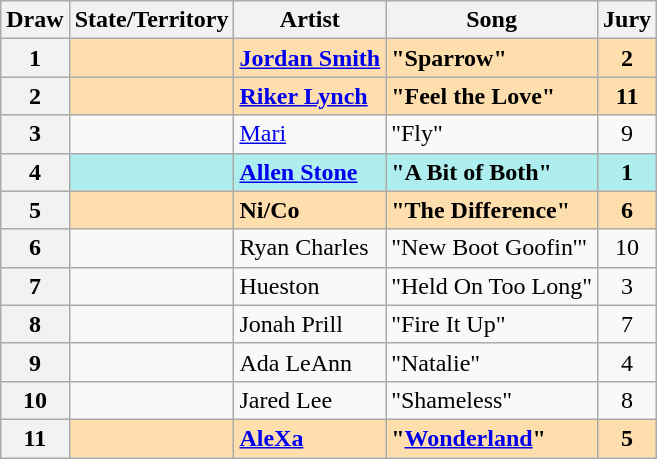<table class="wikitable sortable plainrowheaders">
<tr>
<th scope="col">Draw</th>
<th scope="col">State/Territory</th>
<th scope="col">Artist</th>
<th scope="col">Song</th>
<th scope="col">Jury</th>
</tr>
<tr style="font-weight:bold; background:navajowhite">
<th scope="row" style="text-align:center">1</th>
<td></td>
<td><a href='#'>Jordan Smith</a></td>
<td>"Sparrow"</td>
<td align="center">2</td>
</tr>
<tr style="font-weight:bold; background:navajowhite">
<th scope="row" style="text-align:center">2</th>
<td></td>
<td><a href='#'>Riker Lynch</a></td>
<td>"Feel the Love"</td>
<td align="center">11</td>
</tr>
<tr>
<th scope="row" style="text-align:center">3</th>
<td></td>
<td><a href='#'>Mari</a></td>
<td>"Fly"</td>
<td align="center">9</td>
</tr>
<tr style="font-weight:bold; background:paleturquoise">
<th scope="row" style="text-align:center">4</th>
<td></td>
<td><a href='#'>Allen Stone</a></td>
<td>"A Bit of Both"</td>
<td align="center">1</td>
</tr>
<tr style="font-weight:bold; background:navajowhite">
<th scope="row" style="text-align:center">5</th>
<td></td>
<td>Ni/Co</td>
<td>"The Difference"</td>
<td align="center">6</td>
</tr>
<tr>
<th scope="row" style="text-align:center">6</th>
<td></td>
<td>Ryan Charles</td>
<td>"New Boot Goofin'"</td>
<td align="center">10</td>
</tr>
<tr>
<th scope="row" style="text-align:center">7</th>
<td></td>
<td>Hueston</td>
<td>"Held On Too Long"</td>
<td align="center">3</td>
</tr>
<tr>
<th scope="row" style="text-align:center">8</th>
<td></td>
<td>Jonah Prill</td>
<td>"Fire It Up"</td>
<td align="center">7</td>
</tr>
<tr>
<th scope="row" style="text-align:center">9</th>
<td></td>
<td>Ada LeAnn</td>
<td>"Natalie"</td>
<td align="center">4</td>
</tr>
<tr>
<th scope="row" style="text-align:center">10</th>
<td></td>
<td>Jared Lee</td>
<td>"Shameless"</td>
<td align="center">8</td>
</tr>
<tr style="font-weight:bold; background:navajowhite">
<th scope="row" style="text-align:center">11</th>
<td></td>
<td><a href='#'>AleXa</a></td>
<td>"<a href='#'>Wonderland</a>"</td>
<td align="center">5</td>
</tr>
</table>
